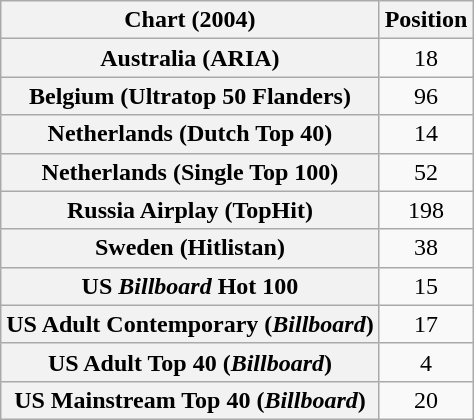<table class="wikitable sortable plainrowheaders" style="text-align:center">
<tr>
<th scope="col">Chart (2004)</th>
<th scope="col">Position</th>
</tr>
<tr>
<th scope="row">Australia (ARIA)</th>
<td>18</td>
</tr>
<tr>
<th scope="row">Belgium (Ultratop 50 Flanders)</th>
<td>96</td>
</tr>
<tr>
<th scope="row">Netherlands (Dutch Top 40)</th>
<td>14</td>
</tr>
<tr>
<th scope="row">Netherlands (Single Top 100)</th>
<td>52</td>
</tr>
<tr>
<th scope="row">Russia Airplay (TopHit)</th>
<td>198</td>
</tr>
<tr>
<th scope="row">Sweden (Hitlistan)</th>
<td>38</td>
</tr>
<tr>
<th scope="row">US <em>Billboard</em> Hot 100</th>
<td>15</td>
</tr>
<tr>
<th scope="row">US Adult Contemporary (<em>Billboard</em>)</th>
<td>17</td>
</tr>
<tr>
<th scope="row">US Adult Top 40 (<em>Billboard</em>)</th>
<td>4</td>
</tr>
<tr>
<th scope="row">US Mainstream Top 40 (<em>Billboard</em>)</th>
<td>20</td>
</tr>
</table>
